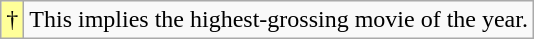<table class="wikitable">
<tr>
<td style="background-color:#FFFF99">†</td>
<td>This implies the highest-grossing movie of the year.</td>
</tr>
</table>
